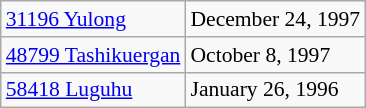<table class="wikitable floatleft" style="font-size: 0.9em;">
<tr>
<td><a href='#'>31196 Yulong</a></td>
<td>December 24, 1997</td>
</tr>
<tr>
<td><a href='#'>48799 Tashikuergan</a></td>
<td>October 8, 1997</td>
</tr>
<tr>
<td><a href='#'>58418 Luguhu</a></td>
<td>January 26, 1996</td>
</tr>
</table>
